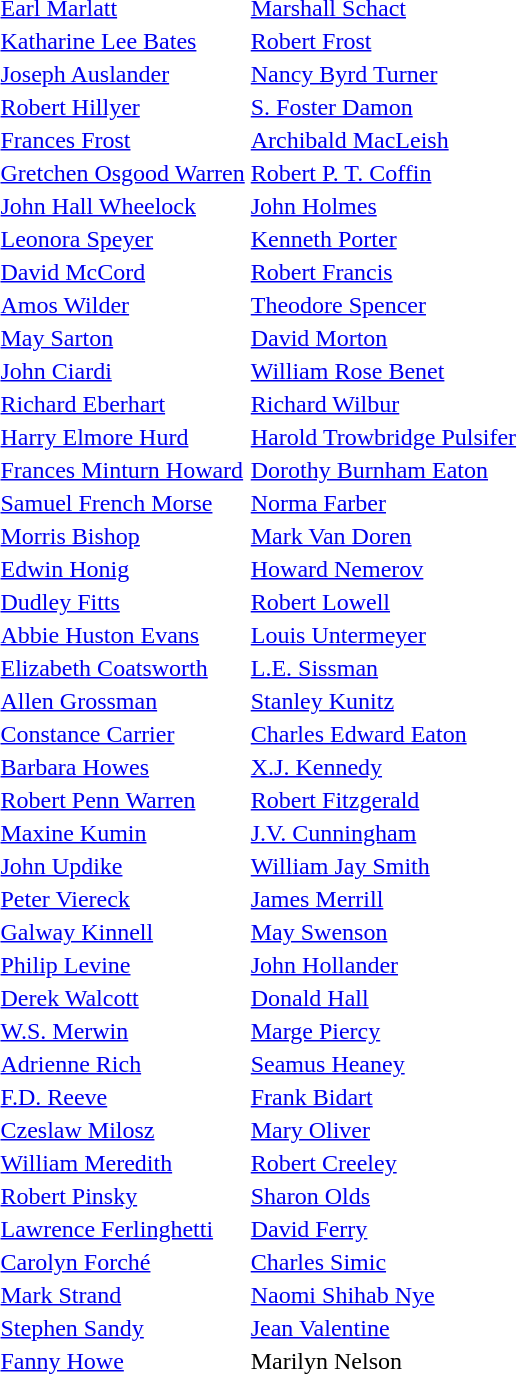<table>
<tr valign=top>
<td></td>
<td></td>
<td></td>
</tr>
<tr>
<td><a href='#'>Earl Marlatt</a></td>
<td><a href='#'>Marshall Schact</a></td>
</tr>
<tr>
<td><a href='#'>Katharine Lee Bates</a></td>
<td><a href='#'>Robert Frost</a></td>
</tr>
<tr>
<td><a href='#'>Joseph Auslander</a></td>
<td><a href='#'>Nancy Byrd Turner</a></td>
</tr>
<tr>
<td><a href='#'>Robert Hillyer</a></td>
<td><a href='#'>S. Foster Damon</a></td>
</tr>
<tr>
<td><a href='#'>Frances Frost</a></td>
<td><a href='#'>Archibald MacLeish</a></td>
</tr>
<tr>
<td><a href='#'>Gretchen Osgood Warren</a></td>
<td><a href='#'>Robert P. T. Coffin</a></td>
</tr>
<tr>
<td><a href='#'>John Hall Wheelock</a></td>
<td><a href='#'>John Holmes</a></td>
</tr>
<tr>
<td><a href='#'>Leonora Speyer</a></td>
<td><a href='#'>Kenneth Porter</a></td>
</tr>
<tr>
<td><a href='#'>David McCord</a></td>
<td><a href='#'>Robert Francis</a></td>
</tr>
<tr>
<td><a href='#'>Amos Wilder</a></td>
<td><a href='#'>Theodore Spencer</a></td>
</tr>
<tr>
<td><a href='#'>May Sarton</a></td>
<td><a href='#'>David Morton</a></td>
</tr>
<tr>
<td><a href='#'>John Ciardi</a></td>
<td><a href='#'>William Rose Benet</a></td>
</tr>
<tr>
<td><a href='#'>Richard Eberhart</a></td>
<td><a href='#'>Richard Wilbur</a></td>
</tr>
<tr>
<td><a href='#'>Harry Elmore Hurd</a></td>
<td><a href='#'>Harold Trowbridge Pulsifer</a></td>
</tr>
<tr>
<td><a href='#'>Frances Minturn Howard</a></td>
<td><a href='#'>Dorothy Burnham Eaton</a></td>
</tr>
<tr>
<td><a href='#'>Samuel French Morse</a></td>
<td><a href='#'>Norma Farber</a></td>
</tr>
<tr>
<td><a href='#'>Morris Bishop</a></td>
<td><a href='#'>Mark Van Doren</a></td>
</tr>
<tr>
<td><a href='#'>Edwin Honig</a></td>
<td><a href='#'>Howard Nemerov</a></td>
</tr>
<tr>
<td><a href='#'>Dudley Fitts</a></td>
<td><a href='#'>Robert Lowell</a></td>
</tr>
<tr>
<td><a href='#'>Abbie Huston Evans</a></td>
<td><a href='#'>Louis Untermeyer</a></td>
</tr>
<tr>
<td><a href='#'>Elizabeth Coatsworth</a></td>
<td><a href='#'>L.E. Sissman</a></td>
</tr>
<tr>
<td><a href='#'>Allen Grossman</a></td>
<td><a href='#'>Stanley Kunitz</a></td>
</tr>
<tr>
<td><a href='#'>Constance Carrier</a></td>
<td><a href='#'>Charles Edward Eaton</a></td>
</tr>
<tr>
<td><a href='#'>Barbara Howes</a></td>
<td><a href='#'>X.J. Kennedy</a></td>
</tr>
<tr>
<td><a href='#'>Robert Penn Warren</a></td>
<td><a href='#'>Robert Fitzgerald</a></td>
</tr>
<tr>
<td><a href='#'>Maxine Kumin</a></td>
<td><a href='#'>J.V. Cunningham</a></td>
</tr>
<tr>
<td><a href='#'>John Updike</a></td>
<td><a href='#'>William Jay Smith</a></td>
</tr>
<tr>
<td><a href='#'>Peter Viereck</a></td>
<td><a href='#'>James Merrill</a></td>
</tr>
<tr>
<td><a href='#'>Galway Kinnell</a></td>
<td><a href='#'>May Swenson</a></td>
</tr>
<tr>
<td><a href='#'>Philip Levine</a></td>
<td><a href='#'>John Hollander</a></td>
</tr>
<tr>
<td><a href='#'>Derek Walcott</a></td>
<td><a href='#'>Donald Hall</a></td>
</tr>
<tr>
<td><a href='#'>W.S. Merwin</a></td>
<td><a href='#'>Marge Piercy</a></td>
</tr>
<tr>
<td><a href='#'>Adrienne Rich</a></td>
<td><a href='#'>Seamus Heaney</a></td>
</tr>
<tr>
<td><a href='#'>F.D. Reeve</a></td>
<td><a href='#'>Frank Bidart</a></td>
</tr>
<tr>
<td><a href='#'>Czeslaw Milosz</a></td>
<td><a href='#'>Mary Oliver</a></td>
</tr>
<tr>
<td><a href='#'>William Meredith</a></td>
<td><a href='#'>Robert Creeley</a></td>
</tr>
<tr>
<td><a href='#'>Robert Pinsky</a></td>
<td><a href='#'>Sharon Olds</a></td>
</tr>
<tr>
<td><a href='#'>Lawrence Ferlinghetti</a></td>
<td><a href='#'>David Ferry</a></td>
</tr>
<tr>
<td><a href='#'>Carolyn Forché</a></td>
<td><a href='#'>Charles Simic</a></td>
</tr>
<tr>
<td><a href='#'>Mark Strand</a></td>
<td><a href='#'>Naomi Shihab Nye</a></td>
</tr>
<tr>
<td><a href='#'>Stephen Sandy</a></td>
<td><a href='#'>Jean Valentine</a></td>
</tr>
<tr>
<td><a href='#'>Fanny Howe</a></td>
<td>Marilyn Nelson</td>
</tr>
</table>
